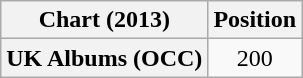<table class="wikitable plainrowheaders" style="text-align:center">
<tr>
<th scope="col">Chart (2013)</th>
<th scope="col">Position</th>
</tr>
<tr>
<th scope="row">UK Albums (OCC)</th>
<td>200</td>
</tr>
</table>
